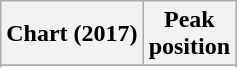<table class="wikitable sortable plainrowheaders" style="text-align:center">
<tr>
<th scope="col">Chart (2017)</th>
<th scope="col">Peak<br> position</th>
</tr>
<tr>
</tr>
<tr>
</tr>
</table>
